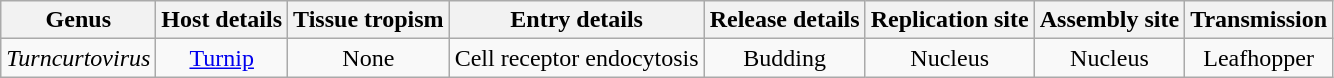<table class="wikitable sortable" style="text-align:center">
<tr>
<th>Genus</th>
<th>Host details</th>
<th>Tissue tropism</th>
<th>Entry details</th>
<th>Release details</th>
<th>Replication site</th>
<th>Assembly site</th>
<th>Transmission</th>
</tr>
<tr>
<td><em>Turncurtovirus</em></td>
<td><a href='#'>Turnip</a></td>
<td>None</td>
<td>Cell receptor endocytosis</td>
<td>Budding</td>
<td>Nucleus</td>
<td>Nucleus</td>
<td>Leafhopper</td>
</tr>
</table>
